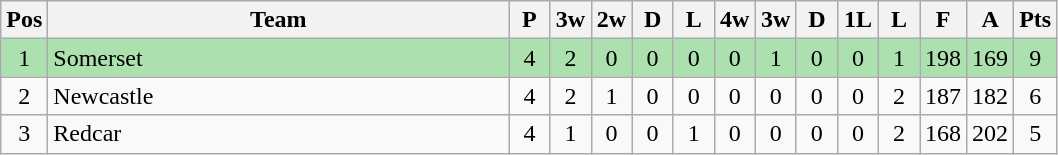<table class="wikitable" style="font-size: 100%">
<tr>
<th width=20>Pos</th>
<th width=300>Team</th>
<th width=20>P</th>
<th width=20>3w</th>
<th width=20>2w</th>
<th width=20>D</th>
<th width=20>L</th>
<th width=20>4w</th>
<th width=20>3w</th>
<th width=20>D</th>
<th width=20>1L</th>
<th width=20>L</th>
<th width=20>F</th>
<th width=20>A</th>
<th width=20>Pts</th>
</tr>
<tr align=center style="background:#ACE1AF">
<td>1</td>
<td align="left">Somerset</td>
<td>4</td>
<td>2</td>
<td>0</td>
<td>0</td>
<td>0</td>
<td>0</td>
<td>1</td>
<td>0</td>
<td>0</td>
<td>1</td>
<td>198</td>
<td>169</td>
<td>9</td>
</tr>
<tr align=center>
<td>2</td>
<td align="left">Newcastle</td>
<td>4</td>
<td>2</td>
<td>1</td>
<td>0</td>
<td>0</td>
<td>0</td>
<td>0</td>
<td>0</td>
<td>0</td>
<td>2</td>
<td>187</td>
<td>182</td>
<td>6</td>
</tr>
<tr align=center>
<td>3</td>
<td align="left">Redcar</td>
<td>4</td>
<td>1</td>
<td>0</td>
<td>0</td>
<td>1</td>
<td>0</td>
<td>0</td>
<td>0</td>
<td>0</td>
<td>2</td>
<td>168</td>
<td>202</td>
<td>5</td>
</tr>
</table>
